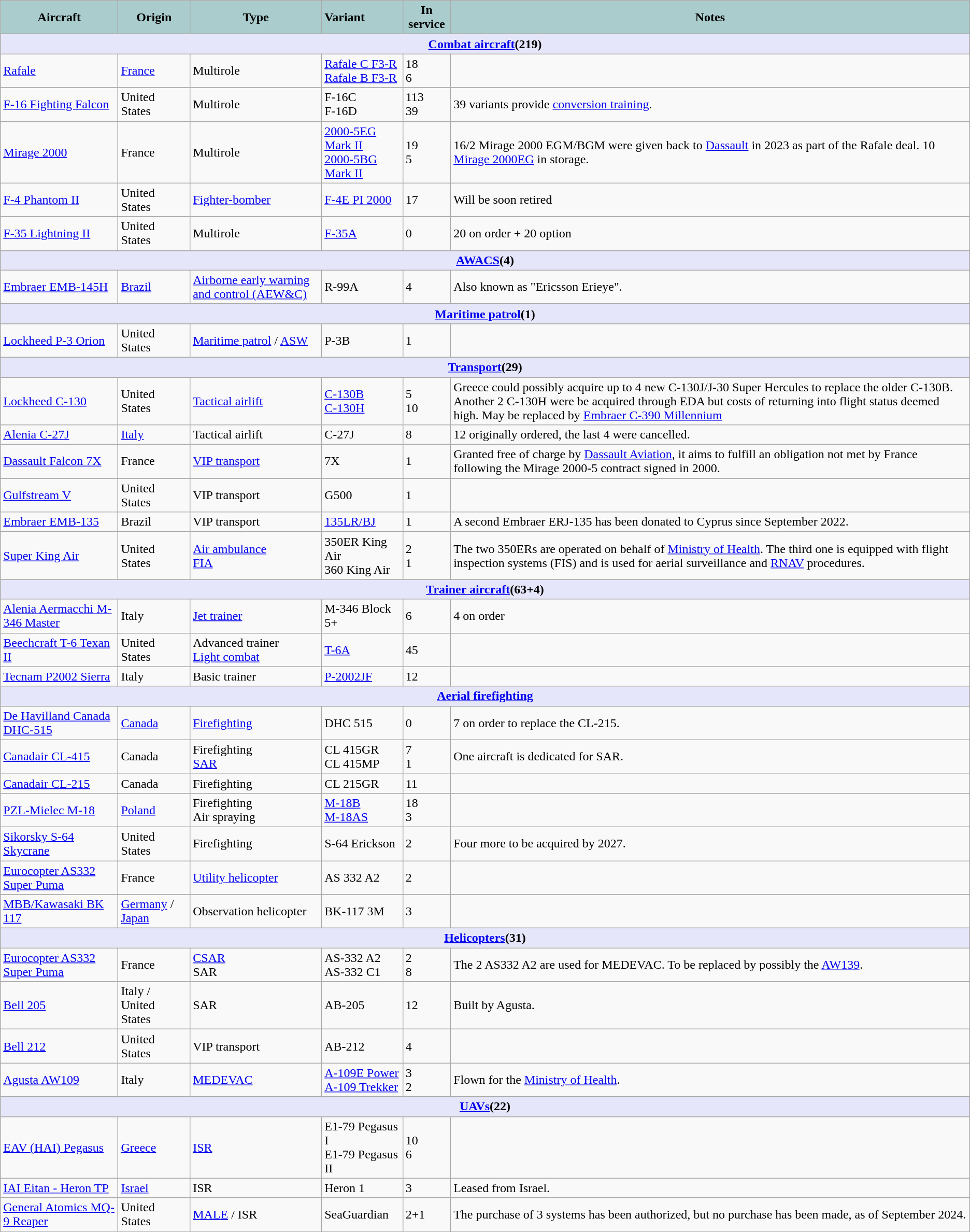<table class="wikitable">
<tr>
<th style="text-align:center; background:#acc;">Aircraft</th>
<th style="text-align: center; background:#acc;">Origin</th>
<th style="text-align:l center; background:#acc;">Type</th>
<th style="text-align:left; background:#acc;">Variant</th>
<th style="text-align:center; background:#acc;">In service</th>
<th style="text-align: center; background:#acc;">Notes</th>
</tr>
<tr>
<th style="align: center; background: lavender;" colspan="7"><a href='#'>Combat aircraft</a>(219)</th>
</tr>
<tr>
<td><a href='#'>Rafale</a></td>
<td><a href='#'>France</a></td>
<td>Multirole</td>
<td><a href='#'>Rafale C F3-R</a><br><a href='#'>Rafale B F3-R</a></td>
<td>18<br>6</td>
<td></td>
</tr>
<tr>
<td><a href='#'>F-16 Fighting Falcon</a></td>
<td>United States</td>
<td>Multirole</td>
<td>F-16C<br>F-16D</td>
<td>113<br>39</td>
<td>39  variants provide <a href='#'>conversion training</a>.</td>
</tr>
<tr>
<td><a href='#'>Mirage 2000</a></td>
<td>France</td>
<td>Multirole</td>
<td><a href='#'>2000-5EG Mark II</a><br><a href='#'>2000-5BG Mark II</a></td>
<td>19<br>5</td>
<td>16/2 Mirage 2000 EGM/BGM were given back to <a href='#'>Dassault</a> in 2023 as part of the Rafale deal. 10 <a href='#'>Mirage 2000EG</a> in storage.</td>
</tr>
<tr>
<td><a href='#'>F-4 Phantom II</a></td>
<td>United States</td>
<td><a href='#'>Fighter-bomber</a></td>
<td><a href='#'>F-4E PI 2000</a></td>
<td>17</td>
<td>Will be soon retired</td>
</tr>
<tr>
<td><a href='#'>F-35 Lightning II</a></td>
<td>United States</td>
<td>Multirole</td>
<td><a href='#'>F-35A</a></td>
<td>0</td>
<td>20 on order + 20 option</td>
</tr>
<tr>
<th style="align: center; background: lavender;" colspan="7"><a href='#'>AWACS</a>(4)</th>
</tr>
<tr>
<td><a href='#'>Embraer EMB-145H</a></td>
<td><a href='#'>Brazil</a></td>
<td><a href='#'>Airborne early warning and control (AEW&C)</a></td>
<td>R-99A</td>
<td>4</td>
<td>Also known as "Ericsson Erieye".</td>
</tr>
<tr>
<th colspan="7" style="align: center; background: lavender;"><a href='#'>Maritime patrol</a>(1)</th>
</tr>
<tr>
<td><a href='#'>Lockheed P-3 Orion</a></td>
<td>United States</td>
<td><a href='#'>Maritime patrol</a> / <a href='#'>ASW</a></td>
<td>P-3B</td>
<td>1</td>
<td></td>
</tr>
<tr>
<th colspan="7" style="align: center; background: lavender;"><a href='#'>Transport</a>(29)</th>
</tr>
<tr>
<td><a href='#'>Lockheed C-130</a></td>
<td>United States</td>
<td><a href='#'>Tactical airlift</a></td>
<td><a href='#'>C-130B</a><br><a href='#'>C-130H</a></td>
<td>5<br>10</td>
<td>Greece could possibly acquire up to 4 new C-130J/J-30 Super Hercules to replace the older C-130B. Another 2 C-130H were be acquired through EDA but costs of returning into flight status deemed high. May be replaced by <a href='#'>Embraer C-390 Millennium</a></td>
</tr>
<tr>
<td><a href='#'>Alenia C-27J</a></td>
<td><a href='#'>Italy</a></td>
<td>Tactical airlift</td>
<td>C-27J</td>
<td>8</td>
<td>12 originally ordered, the last 4 were cancelled.</td>
</tr>
<tr>
<td><a href='#'>Dassault Falcon 7X</a></td>
<td>France</td>
<td><a href='#'>VIP transport</a></td>
<td>7X</td>
<td>1</td>
<td>Granted free of charge by <a href='#'>Dassault Aviation</a>, it aims to fulfill an obligation not met by France following the Mirage 2000-5 contract signed in 2000.</td>
</tr>
<tr>
<td><a href='#'>Gulfstream V</a></td>
<td>United States</td>
<td>VIP transport</td>
<td>G500</td>
<td>1</td>
<td></td>
</tr>
<tr>
<td><a href='#'>Embraer EMB-135</a></td>
<td>Brazil</td>
<td>VIP transport</td>
<td><a href='#'>135LR/BJ</a></td>
<td>1</td>
<td>A second Embraer ERJ-135 has been donated to Cyprus since September 2022.</td>
</tr>
<tr>
<td><a href='#'>Super King Air</a></td>
<td>United States</td>
<td><a href='#'>Air ambulance</a><br><a href='#'>FIA</a></td>
<td>350ER King Air<br>360 King Air</td>
<td>2<br>1</td>
<td>The two 350ERs are operated on behalf of <a href='#'>Ministry of Health</a>. The third one is equipped with flight inspection systems (FIS) and is used for aerial surveillance and <a href='#'>RNAV</a> procedures.</td>
</tr>
<tr>
<th colspan="7" style="align: center; background: lavender;"><a href='#'>Trainer aircraft</a>(63+4)</th>
</tr>
<tr>
<td><a href='#'>Alenia Aermacchi M-346 Master</a></td>
<td>Italy</td>
<td><a href='#'>Jet trainer</a></td>
<td>M-346 Block 5+</td>
<td>6</td>
<td>4 on order</td>
</tr>
<tr>
<td><a href='#'>Beechcraft T-6 Texan II</a></td>
<td>United States</td>
<td>Advanced trainer<br><a href='#'>Light combat</a></td>
<td><a href='#'>T-6A</a></td>
<td>45</td>
<td></td>
</tr>
<tr>
<td><a href='#'>Tecnam P2002 Sierra</a></td>
<td>Italy</td>
<td>Basic trainer</td>
<td><a href='#'>P-2002JF</a></td>
<td>12</td>
<td></td>
</tr>
<tr>
<th style="align: center; background: lavender;" colspan="7"><a href='#'>Aerial firefighting</a></th>
</tr>
<tr>
<td><a href='#'>De Havilland Canada DHC-515</a></td>
<td><a href='#'>Canada</a></td>
<td><a href='#'>Firefighting</a></td>
<td>DHC 515</td>
<td>0</td>
<td>7 on order to replace the CL-215.</td>
</tr>
<tr>
<td><a href='#'>Canadair CL-415</a></td>
<td>Canada</td>
<td>Firefighting<br><a href='#'>SAR</a></td>
<td>CL 415GR<br>CL 415MP</td>
<td>7<br>1</td>
<td>One aircraft is dedicated for SAR.</td>
</tr>
<tr>
<td><a href='#'>Canadair CL-215</a></td>
<td>Canada</td>
<td>Firefighting</td>
<td>CL 215GR</td>
<td>11</td>
<td></td>
</tr>
<tr>
<td><a href='#'>PZL-Mielec M-18</a></td>
<td><a href='#'>Poland</a></td>
<td>Firefighting<br>Air spraying</td>
<td><a href='#'>M-18B</a><br><a href='#'>M-18AS</a></td>
<td>18<br>3</td>
<td></td>
</tr>
<tr>
<td><a href='#'>Sikorsky S-64 Skycrane</a></td>
<td>United States</td>
<td>Firefighting</td>
<td>S-64 Erickson</td>
<td>2</td>
<td>Four more to be acquired by 2027.</td>
</tr>
<tr>
<td><a href='#'>Eurocopter AS332 Super Puma</a></td>
<td>France</td>
<td><a href='#'>Utility helicopter</a></td>
<td>AS 332 A2</td>
<td>2</td>
<td></td>
</tr>
<tr>
<td><a href='#'>MBB/Kawasaki BK 117</a></td>
<td><a href='#'>Germany</a> / <a href='#'>Japan</a></td>
<td>Observation helicopter</td>
<td>BK-117 3M</td>
<td>3</td>
<td></td>
</tr>
<tr>
<th style="align: center; background: lavender;" colspan="7"><a href='#'>Helicopters</a>(31)</th>
</tr>
<tr>
<td><a href='#'>Eurocopter AS332 Super Puma</a></td>
<td>France</td>
<td><a href='#'>CSAR</a><br>SAR</td>
<td>AS-332 A2<br>AS-332 C1</td>
<td>2<br>8 </td>
<td>The 2 AS332 A2 are used for MEDEVAC. To be replaced by possibly the <a href='#'>AW139</a>.</td>
</tr>
<tr>
<td><a href='#'>Bell 205</a></td>
<td>Italy / United States</td>
<td>SAR</td>
<td>AB-205</td>
<td>12</td>
<td>Built by Agusta.</td>
</tr>
<tr>
<td><a href='#'>Bell 212</a></td>
<td>United States</td>
<td>VIP transport</td>
<td>AB-212</td>
<td>4</td>
<td></td>
</tr>
<tr>
<td><a href='#'>Agusta AW109</a></td>
<td>Italy</td>
<td><a href='#'>MEDEVAC</a></td>
<td><a href='#'>A-109E Power</a><br><a href='#'>A-109 Trekker</a></td>
<td>3<br>2</td>
<td>Flown for the <a href='#'>Ministry of Health</a>.</td>
</tr>
<tr>
<th colspan="7" style="align: center; background: lavender;"><a href='#'>UAVs</a>(22)</th>
</tr>
<tr>
<td><a href='#'>EAV (HAI) Pegasus</a></td>
<td><a href='#'>Greece</a></td>
<td><a href='#'>ISR</a></td>
<td>E1-79 Pegasus Ι<br>E1-79 Pegasus II</td>
<td>10<br>6</td>
<td></td>
</tr>
<tr>
<td><a href='#'>IAI Eitan - Heron TP</a></td>
<td><a href='#'>Israel</a></td>
<td>ISR</td>
<td>Heron 1</td>
<td>3</td>
<td>Leased from Israel.</td>
</tr>
<tr>
<td><a href='#'>General Atomics MQ-9 Reaper</a></td>
<td>United States</td>
<td><a href='#'>MALE</a> / ISR</td>
<td>SeaGuardian</td>
<td>2+1</td>
<td>The purchase of 3 systems has been authorized, but no purchase has been made, as of September 2024.</td>
</tr>
</table>
